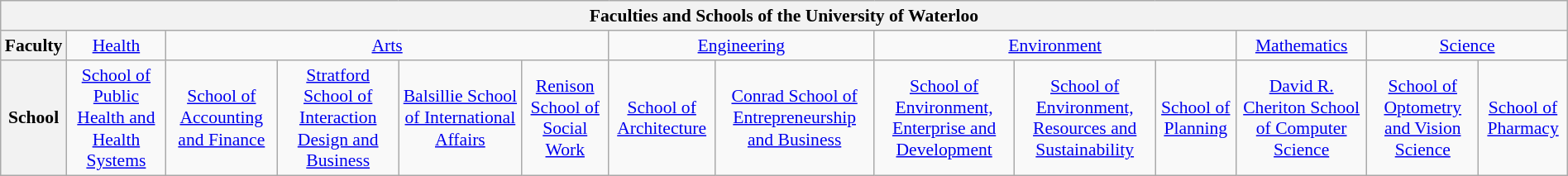<table class="wikitable" style="font-size:90%; width:100%; border:0; text-align:center; line-height:120%;">
<tr>
<th colspan="14">Faculties and Schools of the University of Waterloo</th>
</tr>
<tr>
<th>Faculty</th>
<td colspan="1"><a href='#'>Health</a></td>
<td colspan="4"><a href='#'>Arts</a><br></td>
<td colspan="2"><a href='#'>Engineering</a></td>
<td colspan="3"><a href='#'>Environment</a></td>
<td colspan="1"><a href='#'>Mathematics</a></td>
<td colspan="2"><a href='#'>Science</a></td>
</tr>
<tr>
<th>School</th>
<td><a href='#'>School of Public Health and Health Systems</a></td>
<td><a href='#'>School of Accounting and Finance</a></td>
<td><a href='#'>Stratford School of Interaction Design and Business</a></td>
<td><a href='#'>Balsillie School of International Affairs</a></td>
<td><a href='#'>Renison School of Social Work</a></td>
<td><a href='#'>School of Architecture</a></td>
<td><a href='#'>Conrad School of Entrepreneurship and Business</a></td>
<td><a href='#'>School of Environment, Enterprise and Development</a></td>
<td><a href='#'>School of Environment, Resources and Sustainability</a></td>
<td><a href='#'>School of Planning</a></td>
<td><a href='#'>David R. Cheriton School of Computer Science</a></td>
<td><a href='#'>School of Optometry and Vision Science</a></td>
<td><a href='#'>School of Pharmacy</a></td>
</tr>
</table>
